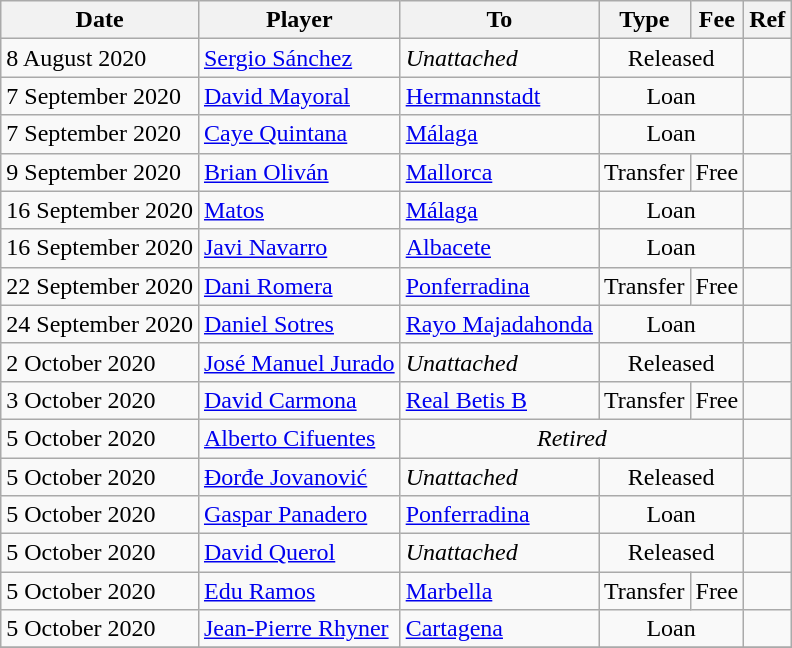<table class="wikitable">
<tr>
<th>Date</th>
<th>Player</th>
<th>To</th>
<th>Type</th>
<th>Fee</th>
<th>Ref</th>
</tr>
<tr>
<td>8 August 2020</td>
<td> <a href='#'>Sergio Sánchez</a></td>
<td><em>Unattached</em></td>
<td align=center colspan=2>Released</td>
<td align=center></td>
</tr>
<tr>
<td>7 September 2020</td>
<td> <a href='#'>David Mayoral</a></td>
<td> <a href='#'>Hermannstadt</a></td>
<td align=center colspan=2>Loan</td>
<td align=center></td>
</tr>
<tr>
<td>7 September 2020</td>
<td> <a href='#'>Caye Quintana</a></td>
<td><a href='#'>Málaga</a></td>
<td align=center colspan=2>Loan</td>
<td align=center></td>
</tr>
<tr>
<td>9 September 2020</td>
<td> <a href='#'>Brian Oliván</a></td>
<td><a href='#'>Mallorca</a></td>
<td align=center>Transfer</td>
<td align=center>Free</td>
<td align=center></td>
</tr>
<tr>
<td>16 September 2020</td>
<td> <a href='#'>Matos</a></td>
<td><a href='#'>Málaga</a></td>
<td align=center colspan=2>Loan</td>
<td align=center></td>
</tr>
<tr>
<td>16 September 2020</td>
<td> <a href='#'>Javi Navarro</a></td>
<td><a href='#'>Albacete</a></td>
<td align=center colspan=2>Loan</td>
<td align=center></td>
</tr>
<tr>
<td>22 September 2020</td>
<td> <a href='#'>Dani Romera</a></td>
<td><a href='#'>Ponferradina</a></td>
<td align=center>Transfer</td>
<td align=center>Free</td>
<td align=center></td>
</tr>
<tr>
<td>24 September 2020</td>
<td> <a href='#'>Daniel Sotres</a></td>
<td><a href='#'>Rayo Majadahonda</a></td>
<td align=center colspan=2>Loan</td>
<td align=center></td>
</tr>
<tr>
<td>2 October 2020</td>
<td> <a href='#'>José Manuel Jurado</a></td>
<td><em>Unattached</em></td>
<td align=center colspan=2>Released</td>
<td align=center></td>
</tr>
<tr>
<td>3 October 2020</td>
<td> <a href='#'>David Carmona</a></td>
<td><a href='#'>Real Betis B</a></td>
<td align=center>Transfer</td>
<td align=center>Free</td>
<td align=center></td>
</tr>
<tr>
<td>5 October 2020</td>
<td> <a href='#'>Alberto Cifuentes</a></td>
<td colspan=3 align=center><em>Retired</em></td>
<td align=center></td>
</tr>
<tr>
<td>5 October 2020</td>
<td> <a href='#'>Đorđe Jovanović</a></td>
<td><em>Unattached</em></td>
<td align=center colspan=2>Released</td>
<td align=center></td>
</tr>
<tr>
<td>5 October 2020</td>
<td> <a href='#'>Gaspar Panadero</a></td>
<td><a href='#'>Ponferradina</a></td>
<td align=center colspan=2>Loan</td>
<td align=center></td>
</tr>
<tr>
<td>5 October 2020</td>
<td> <a href='#'>David Querol</a></td>
<td><em>Unattached</em></td>
<td align=center colspan=2>Released</td>
<td align=center></td>
</tr>
<tr>
<td>5 October 2020</td>
<td> <a href='#'>Edu Ramos</a></td>
<td><a href='#'>Marbella</a></td>
<td align=center>Transfer</td>
<td align=center>Free</td>
<td align=center></td>
</tr>
<tr>
<td>5 October 2020</td>
<td> <a href='#'>Jean-Pierre Rhyner</a></td>
<td><a href='#'>Cartagena</a></td>
<td align=center colspan=2>Loan</td>
<td align=center></td>
</tr>
<tr>
</tr>
</table>
